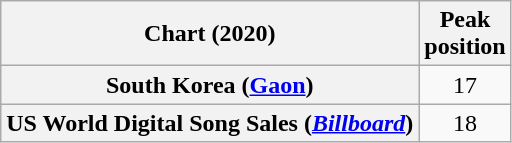<table class="wikitable plainrowheaders sortable" style="text-align:center;">
<tr>
<th scope="col">Chart (2020)</th>
<th scope="col">Peak<br>position</th>
</tr>
<tr>
<th scope="row">South Korea (<a href='#'>Gaon</a>)</th>
<td>17</td>
</tr>
<tr>
<th scope="row">US World Digital Song Sales (<em><a href='#'>Billboard</a></em>)</th>
<td>18</td>
</tr>
</table>
